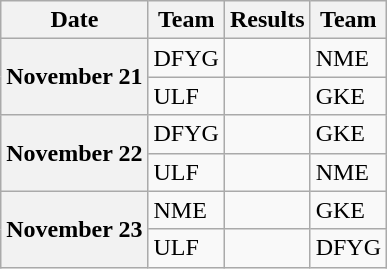<table class="wikitable">
<tr>
<th>Date</th>
<th>Team</th>
<th>Results</th>
<th>Team</th>
</tr>
<tr>
<th rowspan="2">November 21</th>
<td> DFYG</td>
<td></td>
<td> NME</td>
</tr>
<tr>
<td> ULF</td>
<td></td>
<td> GKE</td>
</tr>
<tr>
<th rowspan="2">November 22</th>
<td> DFYG</td>
<td></td>
<td> GKE</td>
</tr>
<tr>
<td> ULF</td>
<td></td>
<td> NME</td>
</tr>
<tr>
<th rowspan="2">November 23</th>
<td> NME</td>
<td></td>
<td> GKE</td>
</tr>
<tr>
<td> ULF</td>
<td></td>
<td> DFYG</td>
</tr>
</table>
